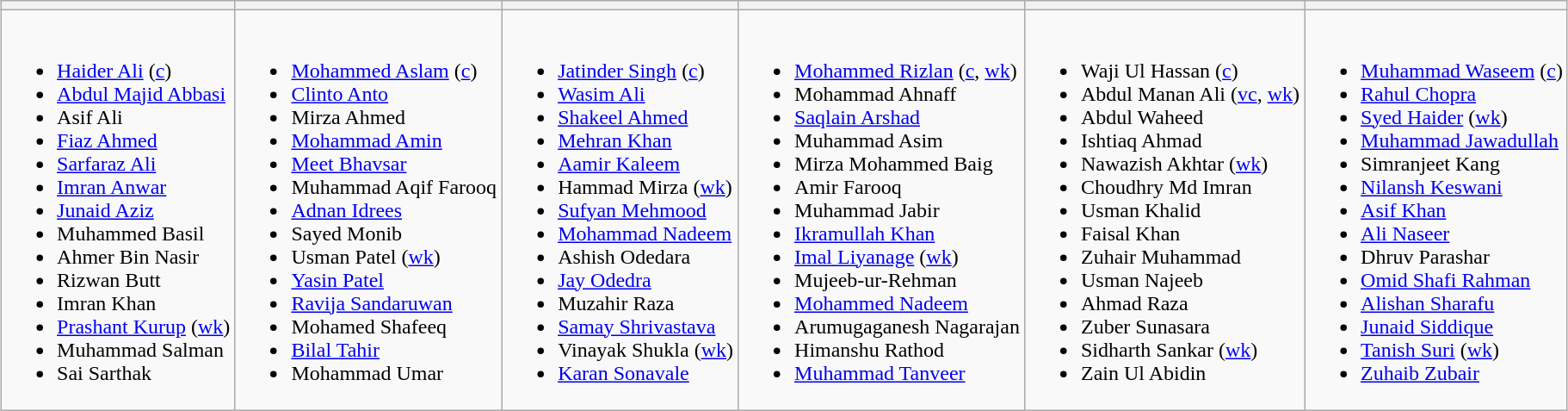<table class="wikitable" style="text-align:left; margin:auto">
<tr>
<th></th>
<th></th>
<th></th>
<th></th>
<th></th>
<th></th>
</tr>
<tr>
<td valign=top><br><ul><li><a href='#'>Haider Ali</a> (<a href='#'>c</a>)</li><li><a href='#'>Abdul Majid Abbasi</a></li><li>Asif Ali</li><li><a href='#'>Fiaz Ahmed</a></li><li><a href='#'>Sarfaraz Ali</a></li><li><a href='#'>Imran Anwar</a></li><li><a href='#'>Junaid Aziz</a></li><li>Muhammed Basil</li><li>Ahmer Bin Nasir</li><li>Rizwan Butt</li><li>Imran Khan</li><li><a href='#'>Prashant Kurup</a> (<a href='#'>wk</a>)</li><li>Muhammad Salman</li><li>Sai Sarthak</li></ul></td>
<td valign=top><br><ul><li><a href='#'>Mohammed Aslam</a> (<a href='#'>c</a>)</li><li><a href='#'>Clinto Anto</a></li><li>Mirza Ahmed</li><li><a href='#'>Mohammad Amin</a></li><li><a href='#'>Meet Bhavsar</a></li><li>Muhammad Aqif Farooq</li><li><a href='#'>Adnan Idrees</a></li><li>Sayed Monib</li><li>Usman Patel (<a href='#'>wk</a>)</li><li><a href='#'>Yasin Patel</a></li><li><a href='#'>Ravija Sandaruwan</a></li><li>Mohamed Shafeeq</li><li><a href='#'>Bilal Tahir</a></li><li>Mohammad Umar</li></ul></td>
<td valign=top><br><ul><li><a href='#'>Jatinder Singh</a> (<a href='#'>c</a>)</li><li><a href='#'>Wasim Ali</a></li><li><a href='#'>Shakeel Ahmed</a></li><li><a href='#'>Mehran Khan</a></li><li><a href='#'>Aamir Kaleem</a></li><li>Hammad Mirza (<a href='#'>wk</a>)</li><li><a href='#'>Sufyan Mehmood</a></li><li><a href='#'>Mohammad Nadeem</a></li><li>Ashish Odedara</li><li><a href='#'>Jay Odedra</a></li><li>Muzahir Raza</li><li><a href='#'>Samay Shrivastava</a></li><li>Vinayak Shukla (<a href='#'>wk</a>)</li><li><a href='#'>Karan Sonavale</a></li></ul></td>
<td valign=top><br><ul><li><a href='#'>Mohammed Rizlan</a> (<a href='#'>c</a>, <a href='#'>wk</a>)</li><li>Mohammad Ahnaff</li><li><a href='#'>Saqlain Arshad</a></li><li>Muhammad Asim</li><li>Mirza Mohammed Baig</li><li>Amir Farooq</li><li>Muhammad Jabir</li><li><a href='#'>Ikramullah Khan</a></li><li><a href='#'>Imal Liyanage</a> (<a href='#'>wk</a>)</li><li>Mujeeb-ur-Rehman</li><li><a href='#'>Mohammed Nadeem</a></li><li>Arumugaganesh Nagarajan</li><li>Himanshu Rathod</li><li><a href='#'>Muhammad Tanveer</a></li></ul></td>
<td valign=top><br><ul><li>Waji Ul Hassan (<a href='#'>c</a>)</li><li>Abdul Manan Ali (<a href='#'>vc</a>, <a href='#'>wk</a>)</li><li>Abdul Waheed</li><li>Ishtiaq Ahmad</li><li>Nawazish Akhtar (<a href='#'>wk</a>)</li><li>Choudhry Md Imran</li><li>Usman Khalid</li><li>Faisal Khan</li><li>Zuhair Muhammad</li><li>Usman Najeeb</li><li>Ahmad Raza</li><li>Zuber Sunasara</li><li>Sidharth Sankar (<a href='#'>wk</a>)</li><li>Zain Ul Abidin</li></ul></td>
<td valign=top><br><ul><li><a href='#'>Muhammad Waseem</a> (<a href='#'>c</a>)</li><li><a href='#'>Rahul Chopra</a></li><li><a href='#'>Syed Haider</a> (<a href='#'>wk</a>)</li><li><a href='#'>Muhammad Jawadullah</a></li><li>Simranjeet Kang</li><li><a href='#'>Nilansh Keswani</a></li><li><a href='#'>Asif Khan</a></li><li><a href='#'>Ali Naseer</a></li><li>Dhruv Parashar</li><li><a href='#'>Omid Shafi Rahman</a></li><li><a href='#'>Alishan Sharafu</a></li><li><a href='#'>Junaid Siddique</a></li><li><a href='#'>Tanish Suri</a> (<a href='#'>wk</a>)</li><li><a href='#'>Zuhaib Zubair</a></li></ul></td>
</tr>
</table>
